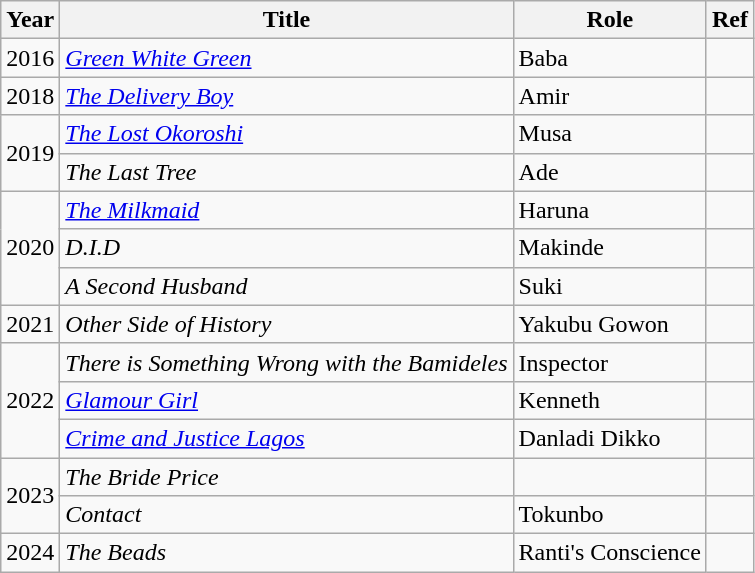<table class="wikitable">
<tr>
<th>Year</th>
<th>Title</th>
<th>Role</th>
<th>Ref</th>
</tr>
<tr>
<td>2016</td>
<td><em><a href='#'>Green White Green</a></em></td>
<td>Baba</td>
<td></td>
</tr>
<tr>
<td>2018</td>
<td><em><a href='#'>The Delivery Boy</a></em></td>
<td>Amir</td>
<td></td>
</tr>
<tr>
<td rowspan="2">2019</td>
<td><em><a href='#'>The Lost Okoroshi</a></em></td>
<td>Musa</td>
<td></td>
</tr>
<tr>
<td><em>The Last Tree</em></td>
<td>Ade</td>
<td></td>
</tr>
<tr>
<td rowspan="3">2020</td>
<td><em><a href='#'>The Milkmaid</a></em></td>
<td>Haruna</td>
<td></td>
</tr>
<tr>
<td><em>D.I.D</em></td>
<td>Makinde</td>
<td></td>
</tr>
<tr>
<td><em>A Second Husband</em></td>
<td>Suki</td>
<td></td>
</tr>
<tr>
<td>2021</td>
<td><em>Other Side of History</em></td>
<td>Yakubu Gowon</td>
<td></td>
</tr>
<tr>
<td rowspan="3">2022</td>
<td><em>There is Something Wrong with the Bamideles</em></td>
<td>Inspector</td>
<td></td>
</tr>
<tr>
<td><em><a href='#'>Glamour Girl</a></em></td>
<td>Kenneth</td>
<td></td>
</tr>
<tr>
<td><em><a href='#'>Crime and Justice Lagos</a></em></td>
<td>Danladi Dikko</td>
<td></td>
</tr>
<tr>
<td rowspan="2">2023</td>
<td><em>The Bride Price</em></td>
<td></td>
<td></td>
</tr>
<tr>
<td><em>Contact</em></td>
<td>Tokunbo</td>
<td></td>
</tr>
<tr>
<td>2024</td>
<td><em>The Beads</em></td>
<td>Ranti's Conscience</td>
<td></td>
</tr>
</table>
